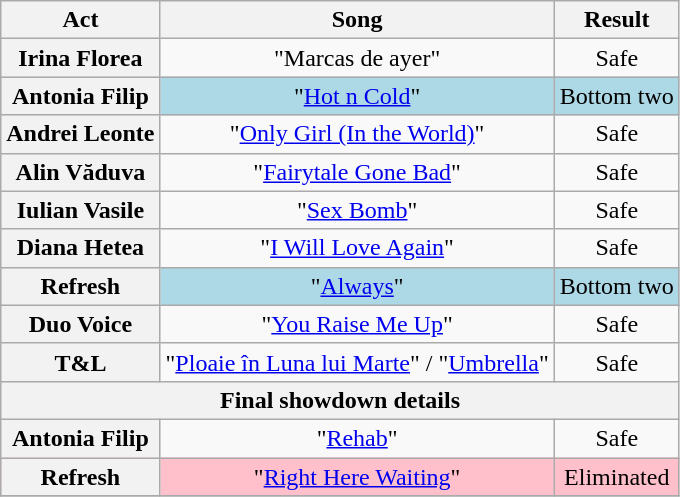<table class="wikitable plainrowheaders" style="text-align:center;">
<tr>
<th scope="col">Act</th>
<th scope="col">Song</th>
<th scope="col">Result</th>
</tr>
<tr>
<th scope="row">Irina Florea</th>
<td>"Marcas de ayer"</td>
<td>Safe</td>
</tr>
<tr style="background:lightblue;">
<th scope="row">Antonia Filip</th>
<td>"<a href='#'>Hot n Cold</a>"</td>
<td>Bottom two</td>
</tr>
<tr>
<th scope="row">Andrei Leonte</th>
<td>"<a href='#'>Only Girl (In the World)</a>"</td>
<td>Safe</td>
</tr>
<tr>
<th scope="row">Alin Văduva</th>
<td>"<a href='#'>Fairytale Gone Bad</a>"</td>
<td>Safe</td>
</tr>
<tr>
<th scope="row">Iulian Vasile</th>
<td>"<a href='#'>Sex Bomb</a>"</td>
<td>Safe</td>
</tr>
<tr>
<th scope="row">Diana Hetea</th>
<td>"<a href='#'>I Will Love Again</a>"</td>
<td>Safe</td>
</tr>
<tr style="background:lightblue;">
<th scope="row">Refresh</th>
<td>"<a href='#'>Always</a>"</td>
<td>Bottom two</td>
</tr>
<tr>
<th scope="row">Duo Voice</th>
<td>"<a href='#'>You Raise Me Up</a>"</td>
<td>Safe</td>
</tr>
<tr>
<th scope="row">T&L</th>
<td>"<a href='#'>Ploaie în Luna lui Marte</a>" / "<a href='#'>Umbrella</a>"</td>
<td>Safe</td>
</tr>
<tr>
<th colspan="4">Final showdown details</th>
</tr>
<tr>
<th scope="row">Antonia Filip</th>
<td>"<a href='#'>Rehab</a>"</td>
<td>Safe</td>
</tr>
<tr style="background:pink;">
<th scope="row">Refresh</th>
<td>"<a href='#'>Right Here Waiting</a>"</td>
<td>Eliminated</td>
</tr>
<tr>
</tr>
</table>
